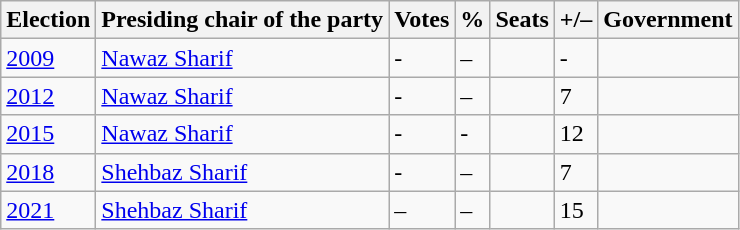<table class="wikitable">
<tr>
<th><strong>Election</strong></th>
<th>Presiding chair of the party</th>
<th><strong>Votes</strong></th>
<th><strong>%</strong></th>
<th><strong>Seats</strong></th>
<th>+/–</th>
<th>Government</th>
</tr>
<tr>
<td><a href='#'>2009</a></td>
<td><a href='#'>Nawaz Sharif</a></td>
<td>-</td>
<td>–</td>
<td></td>
<td>-</td>
<td></td>
</tr>
<tr>
<td><a href='#'>2012</a></td>
<td><a href='#'>Nawaz Sharif</a></td>
<td>-</td>
<td>–</td>
<td></td>
<td>7</td>
<td></td>
</tr>
<tr>
<td><a href='#'>2015</a></td>
<td><a href='#'>Nawaz Sharif</a></td>
<td>-</td>
<td>-</td>
<td></td>
<td> 12</td>
<td></td>
</tr>
<tr>
<td><a href='#'>2018</a></td>
<td><a href='#'>Shehbaz Sharif</a></td>
<td>-</td>
<td>–</td>
<td></td>
<td> 7</td>
<td></td>
</tr>
<tr>
<td><a href='#'>2021</a></td>
<td><a href='#'>Shehbaz Sharif</a></td>
<td>–</td>
<td>–</td>
<td></td>
<td> 15</td>
<td></td>
</tr>
</table>
